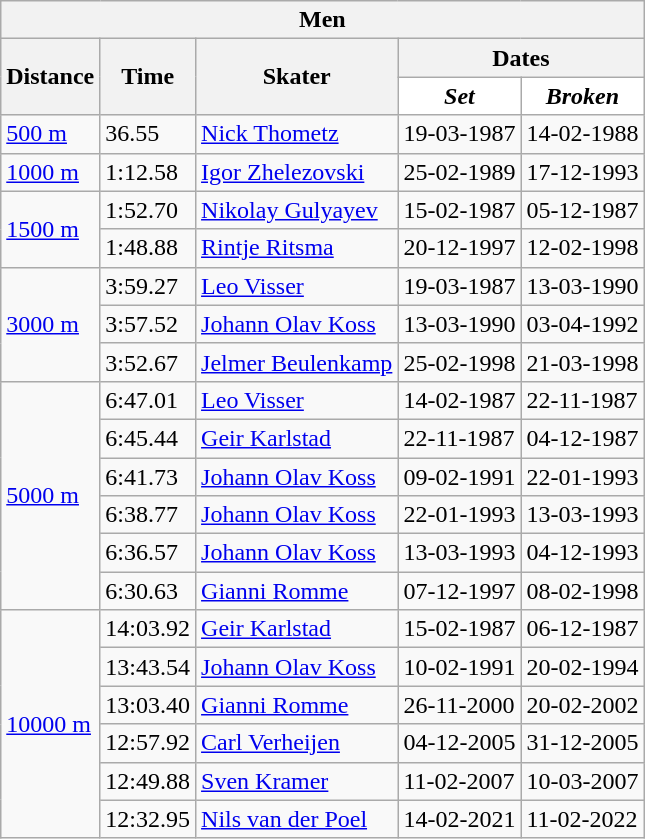<table class="wikitable">
<tr>
<th colspan="5">Men</th>
</tr>
<tr>
<th rowspan="2">Distance</th>
<th rowspan="2">Time</th>
<th rowspan="2">Skater</th>
<th colspan="2">Dates</th>
</tr>
<tr>
<th style="background-color: #ffffff;"><em>Set</em></th>
<th style="background-color: #ffffff;"><em>Broken</em></th>
</tr>
<tr>
<td><a href='#'>500 m</a></td>
<td>36.55</td>
<td> <a href='#'>Nick Thometz</a></td>
<td>19-03-1987</td>
<td>14-02-1988</td>
</tr>
<tr>
<td><a href='#'>1000 m</a></td>
<td>1:12.58</td>
<td> <a href='#'>Igor Zhelezovski</a></td>
<td>25-02-1989</td>
<td>17-12-1993</td>
</tr>
<tr>
<td rowspan="2"><a href='#'>1500 m</a></td>
<td>1:52.70</td>
<td> <a href='#'>Nikolay Gulyayev</a></td>
<td>15-02-1987</td>
<td>05-12-1987</td>
</tr>
<tr>
<td>1:48.88</td>
<td> <a href='#'>Rintje Ritsma</a></td>
<td>20-12-1997</td>
<td>12-02-1998</td>
</tr>
<tr>
<td rowspan="3"><a href='#'>3000 m</a></td>
<td>3:59.27</td>
<td> <a href='#'>Leo Visser</a></td>
<td>19-03-1987</td>
<td>13-03-1990</td>
</tr>
<tr>
<td>3:57.52</td>
<td> <a href='#'>Johann Olav Koss</a></td>
<td>13-03-1990</td>
<td>03-04-1992</td>
</tr>
<tr>
<td>3:52.67</td>
<td> <a href='#'>Jelmer Beulenkamp</a></td>
<td>25-02-1998</td>
<td>21-03-1998</td>
</tr>
<tr>
<td rowspan="6"><a href='#'>5000 m</a></td>
<td>6:47.01</td>
<td> <a href='#'>Leo Visser</a></td>
<td>14-02-1987</td>
<td>22-11-1987</td>
</tr>
<tr>
<td>6:45.44</td>
<td> <a href='#'>Geir Karlstad</a></td>
<td>22-11-1987</td>
<td>04-12-1987</td>
</tr>
<tr>
<td>6:41.73</td>
<td> <a href='#'>Johann Olav Koss</a></td>
<td>09-02-1991</td>
<td>22-01-1993</td>
</tr>
<tr>
<td>6:38.77</td>
<td> <a href='#'>Johann Olav Koss</a></td>
<td>22-01-1993</td>
<td>13-03-1993</td>
</tr>
<tr>
<td>6:36.57</td>
<td> <a href='#'>Johann Olav Koss</a></td>
<td>13-03-1993</td>
<td>04-12-1993</td>
</tr>
<tr>
<td>6:30.63</td>
<td> <a href='#'>Gianni Romme</a></td>
<td>07-12-1997</td>
<td>08-02-1998</td>
</tr>
<tr>
<td rowspan="6"><a href='#'>10000 m</a></td>
<td>14:03.92</td>
<td> <a href='#'>Geir Karlstad</a></td>
<td>15-02-1987</td>
<td>06-12-1987</td>
</tr>
<tr>
<td>13:43.54</td>
<td> <a href='#'>Johann Olav Koss</a></td>
<td>10-02-1991</td>
<td>20-02-1994</td>
</tr>
<tr>
<td>13:03.40</td>
<td> <a href='#'>Gianni Romme</a></td>
<td>26-11-2000</td>
<td>20-02-2002</td>
</tr>
<tr>
<td>12:57.92</td>
<td> <a href='#'>Carl Verheijen</a></td>
<td>04-12-2005</td>
<td>31-12-2005</td>
</tr>
<tr>
<td>12:49.88</td>
<td> <a href='#'>Sven Kramer</a></td>
<td>11-02-2007</td>
<td>10-03-2007</td>
</tr>
<tr>
<td>12:32.95</td>
<td> <a href='#'>Nils van der Poel</a></td>
<td>14-02-2021</td>
<td>11-02-2022</td>
</tr>
</table>
